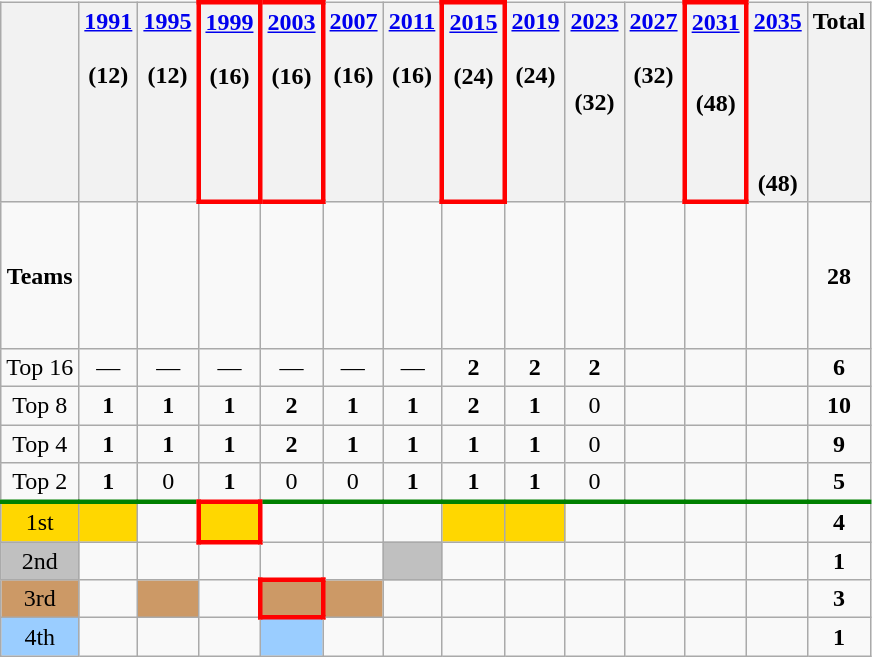<table class="wikitable" style="text-align: center">
<tr valign=top>
<th></th>
<th><a href='#'>1991</a><br> <br> (12)</th>
<th><a href='#'>1995</a><br> <br> (12)</th>
<th style="border:3px solid red"><a href='#'>1999</a><br> <br> (16)</th>
<th style="border:3px solid red"><a href='#'>2003</a><br> <br> (16)</th>
<th><a href='#'>2007</a><br> <br> (16)</th>
<th><a href='#'>2011</a><br> <br> (16)</th>
<th style="border:3px solid red"><a href='#'>2015</a><br> <br> (24)</th>
<th><a href='#'>2019</a><br> <br> (24)</th>
<th><a href='#'>2023</a><br> <br> <br> (32)</th>
<th><a href='#'>2027</a><br> <br> (32)</th>
<th style="border:3px solid red"><a href='#'>2031</a><br> <br> <br> (48)</th>
<th><a href='#'>2035</a><br> <br> <br> <br> <br> <br> (48)</th>
<th>Total</th>
</tr>
<tr>
<td Teams><strong>Teams</strong></td>
<td></td>
<td><br></td>
<td><br><br></td>
<td><br></td>
<td><br></td>
<td><br><br></td>
<td><br><br><br></td>
<td><br><br></td>
<td><br><br><br><br><br></td>
<td></td>
<td><br></td>
<td></td>
<td><strong>28</strong></td>
</tr>
<tr>
<td>Top 16</td>
<td>—</td>
<td>—</td>
<td>—</td>
<td>—</td>
<td>—</td>
<td>—</td>
<td><strong>2</strong></td>
<td><strong>2</strong></td>
<td><strong>2</strong></td>
<td></td>
<td></td>
<td></td>
<td><strong>6</strong></td>
</tr>
<tr>
<td>Top 8</td>
<td><strong>1</strong></td>
<td><strong>1</strong></td>
<td><strong>1</strong></td>
<td><strong>2</strong></td>
<td><strong>1</strong></td>
<td><strong>1</strong></td>
<td><strong>2</strong></td>
<td><strong>1</strong></td>
<td>0</td>
<td></td>
<td></td>
<td></td>
<td><strong>10</strong></td>
</tr>
<tr>
<td>Top 4</td>
<td><strong>1</strong></td>
<td><strong>1</strong></td>
<td><strong>1</strong></td>
<td><strong>2</strong></td>
<td><strong>1</strong></td>
<td><strong>1</strong></td>
<td><strong>1</strong></td>
<td><strong>1</strong></td>
<td>0</td>
<td></td>
<td></td>
<td></td>
<td><strong>9</strong></td>
</tr>
<tr>
<td>Top 2</td>
<td><strong>1</strong></td>
<td>0</td>
<td><strong>1</strong></td>
<td>0</td>
<td>0</td>
<td><strong>1</strong></td>
<td><strong>1</strong></td>
<td><strong>1</strong></td>
<td>0</td>
<td></td>
<td></td>
<td></td>
<td><strong>5</strong></td>
</tr>
<tr style="border-top:3px solid green;">
<td bgcolor=gold>1st</td>
<td bgcolor=gold></td>
<td></td>
<td style="border:3px solid red" bgcolor=gold></td>
<td></td>
<td></td>
<td></td>
<td bgcolor=gold></td>
<td bgcolor=gold></td>
<td></td>
<td></td>
<td></td>
<td></td>
<td><strong>4</strong></td>
</tr>
<tr>
<td bgcolor=silver>2nd</td>
<td></td>
<td></td>
<td></td>
<td></td>
<td></td>
<td bgcolor=silver></td>
<td></td>
<td></td>
<td></td>
<td></td>
<td></td>
<td></td>
<td><strong>1</strong></td>
</tr>
<tr>
<td bgcolor=#cc9966>3rd</td>
<td></td>
<td bgcolor=#cc9966></td>
<td></td>
<td style="border:3px solid red" bgcolor=#cc9966></td>
<td bgcolor=#cc9966></td>
<td></td>
<td></td>
<td></td>
<td></td>
<td></td>
<td></td>
<td></td>
<td><strong>3</strong></td>
</tr>
<tr>
<td bgcolor=#9acdff>4th</td>
<td></td>
<td></td>
<td></td>
<td bgcolor=#9acdff></td>
<td></td>
<td></td>
<td></td>
<td></td>
<td></td>
<td></td>
<td></td>
<td></td>
<td><strong>1</strong></td>
</tr>
</table>
